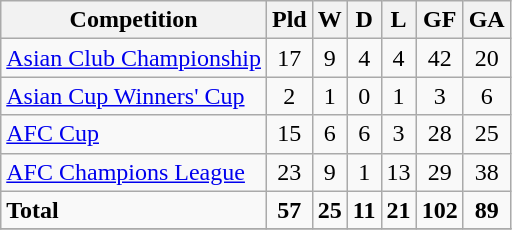<table class="wikitable">
<tr>
<th>Competition</th>
<th>Pld</th>
<th>W</th>
<th>D</th>
<th>L</th>
<th>GF</th>
<th>GA</th>
</tr>
<tr>
<td><a href='#'>Asian Club Championship</a></td>
<td style="text-align:center;">17</td>
<td style="text-align:center;">9</td>
<td style="text-align:center;">4</td>
<td style="text-align:center;">4</td>
<td style="text-align:center;">42</td>
<td style="text-align:center;">20</td>
</tr>
<tr>
<td><a href='#'>Asian Cup Winners' Cup</a></td>
<td style="text-align:center;">2</td>
<td style="text-align:center;">1</td>
<td style="text-align:center;">0</td>
<td style="text-align:center;">1</td>
<td style="text-align:center;">3</td>
<td style="text-align:center;">6</td>
</tr>
<tr>
<td><a href='#'>AFC Cup</a></td>
<td style="text-align:center;">15</td>
<td style="text-align:center;">6</td>
<td style="text-align:center;">6</td>
<td style="text-align:center;">3</td>
<td style="text-align:center;">28</td>
<td style="text-align:center;">25</td>
</tr>
<tr>
<td><a href='#'>AFC Champions League</a></td>
<td style="text-align:center;">23</td>
<td style="text-align:center;">9</td>
<td style="text-align:center;">1</td>
<td style="text-align:center;">13</td>
<td style="text-align:center;">29</td>
<td style="text-align:center;">38</td>
</tr>
<tr>
<td><strong>Total</strong></td>
<td style="text-align:center;"><strong>57</strong></td>
<td style="text-align:center;"><strong>25</strong></td>
<td style="text-align:center;"><strong>11</strong></td>
<td style="text-align:center;"><strong>21</strong></td>
<td style="text-align:center;"><strong>102</strong></td>
<td style="text-align:center;"><strong>89</strong></td>
</tr>
<tr>
</tr>
</table>
